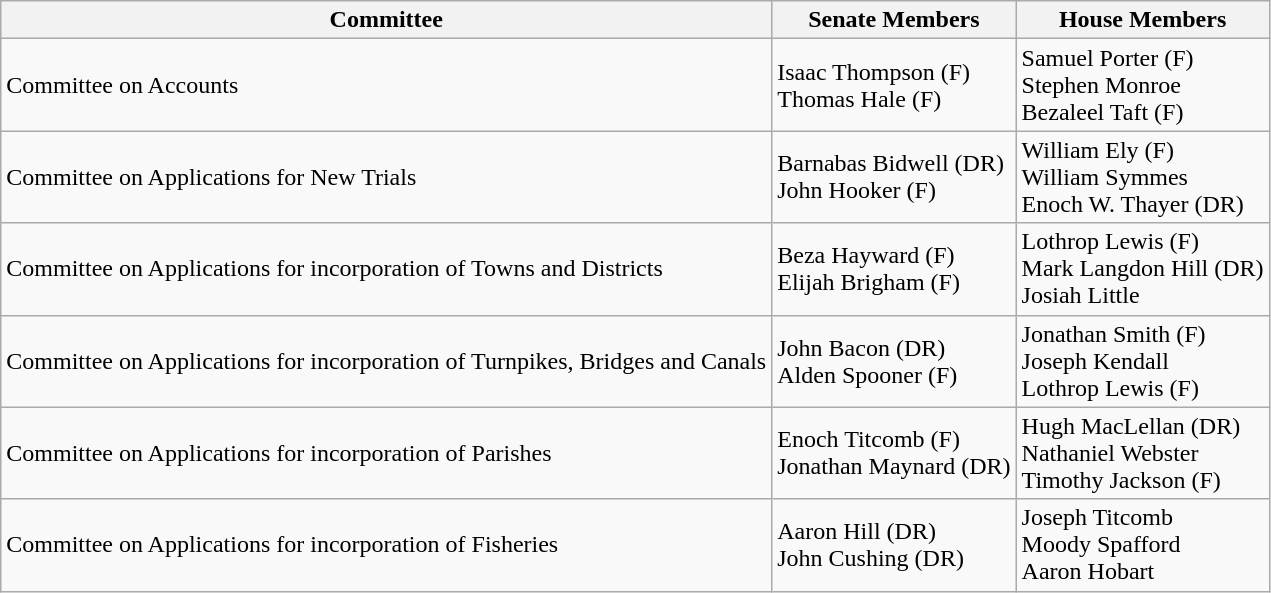<table class="wikitable sortable">
<tr>
<th>Committee </th>
<th>Senate Members</th>
<th>House Members</th>
</tr>
<tr>
<td>Committee on Accounts</td>
<td>Isaac Thompson (F)<br>Thomas Hale (F)</td>
<td>Samuel Porter (F)<br>Stephen Monroe<br>Bezaleel Taft (F)</td>
</tr>
<tr>
<td>Committee on Applications for New Trials</td>
<td>Barnabas Bidwell (DR)<br>John Hooker (F)</td>
<td>William Ely (F)<br>William Symmes<br>Enoch W. Thayer (DR)</td>
</tr>
<tr>
<td>Committee on Applications for incorporation of Towns and Districts</td>
<td>Beza Hayward (F)<br>Elijah Brigham (F)</td>
<td>Lothrop Lewis (F)<br>Mark Langdon Hill (DR)<br>Josiah Little</td>
</tr>
<tr>
<td>Committee on Applications for incorporation of Turnpikes, Bridges and Canals</td>
<td>John Bacon (DR)<br>Alden Spooner (F)</td>
<td>Jonathan Smith (F)<br>Joseph Kendall<br>Lothrop Lewis (F)</td>
</tr>
<tr>
<td>Committee on Applications for incorporation of Parishes</td>
<td>Enoch Titcomb (F)<br>Jonathan Maynard (DR)</td>
<td>Hugh MacLellan (DR)<br>Nathaniel Webster<br>Timothy Jackson (F)</td>
</tr>
<tr>
<td>Committee on Applications for incorporation of Fisheries</td>
<td>Aaron Hill (DR)<br>John Cushing (DR)</td>
<td>Joseph Titcomb<br>Moody Spafford<br>Aaron Hobart</td>
</tr>
</table>
